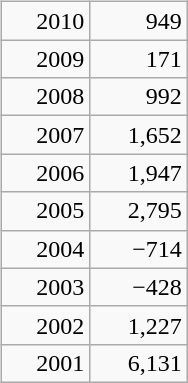<table class="wikitable" style="float: right;text-align: right; width: 125px; margin: .46em 0 0 2em;">
<tr>
<td>2010</td>
<td>949</td>
</tr>
<tr>
<td>2009</td>
<td>171</td>
</tr>
<tr>
<td>2008</td>
<td>992</td>
</tr>
<tr>
<td>2007</td>
<td>1,652</td>
</tr>
<tr>
<td>2006</td>
<td>1,947</td>
</tr>
<tr>
<td>2005</td>
<td>2,795</td>
</tr>
<tr>
<td>2004</td>
<td>−714</td>
</tr>
<tr>
<td>2003</td>
<td>−428</td>
</tr>
<tr>
<td>2002</td>
<td>1,227</td>
</tr>
<tr>
<td>2001</td>
<td>6,131</td>
</tr>
</table>
